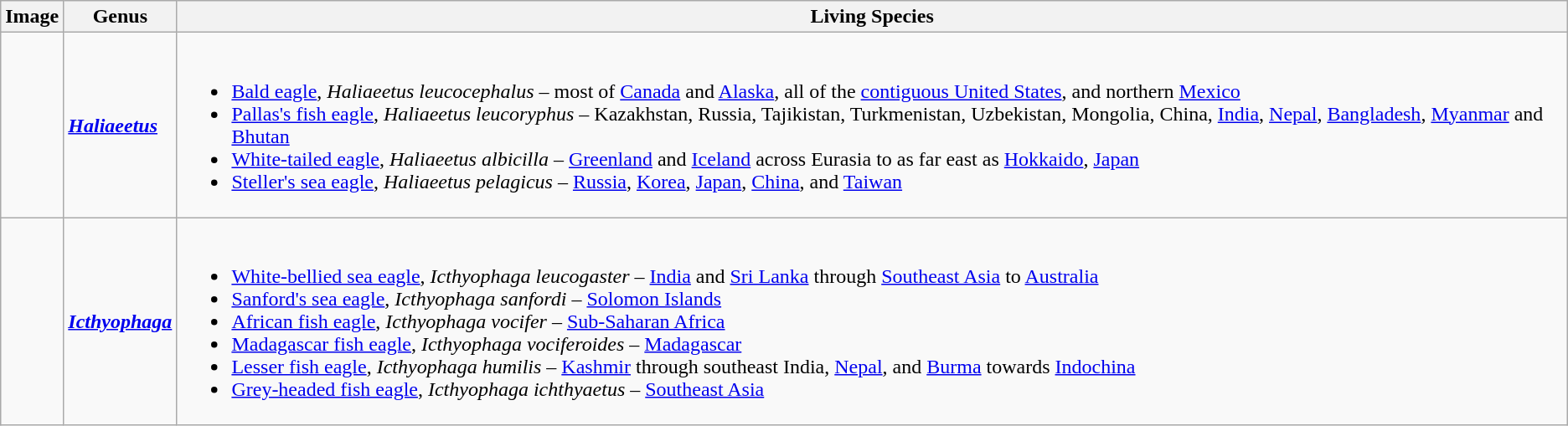<table class="wikitable">
<tr>
<th>Image</th>
<th>Genus</th>
<th>Living Species</th>
</tr>
<tr>
<td></td>
<td><strong><em><a href='#'>Haliaeetus</a></em></strong> </td>
<td><br><ul><li><a href='#'>Bald eagle</a>, <em>Haliaeetus leucocephalus</em> – most of <a href='#'>Canada</a> and <a href='#'>Alaska</a>, all of the <a href='#'>contiguous United States</a>, and northern <a href='#'>Mexico</a></li><li><a href='#'>Pallas's fish eagle</a>, <em>Haliaeetus leucoryphus</em> – Kazakhstan, Russia, Tajikistan, Turkmenistan, Uzbekistan, Mongolia, China, <a href='#'>India</a>, <a href='#'>Nepal</a>, <a href='#'>Bangladesh</a>, <a href='#'>Myanmar</a> and <a href='#'>Bhutan</a></li><li><a href='#'>White-tailed eagle</a>, <em>Haliaeetus albicilla</em> – <a href='#'>Greenland</a> and <a href='#'>Iceland</a> across Eurasia to as far east as <a href='#'>Hokkaido</a>, <a href='#'>Japan</a></li><li><a href='#'>Steller's sea eagle</a>, <em>Haliaeetus pelagicus</em> – <a href='#'>Russia</a>, <a href='#'>Korea</a>, <a href='#'>Japan</a>, <a href='#'>China</a>, and <a href='#'>Taiwan</a></li></ul></td>
</tr>
<tr>
<td></td>
<td><strong><em><a href='#'>Icthyophaga</a></em></strong> </td>
<td><br><ul><li><a href='#'>White-bellied sea eagle</a>, <em>Icthyophaga leucogaster</em> – <a href='#'>India</a> and <a href='#'>Sri Lanka</a> through <a href='#'>Southeast Asia</a> to <a href='#'>Australia</a></li><li><a href='#'>Sanford's sea eagle</a>, <em>Icthyophaga sanfordi</em> – <a href='#'>Solomon Islands</a></li><li><a href='#'>African fish eagle</a>, <em>Icthyophaga vocifer</em> – <a href='#'>Sub-Saharan Africa</a></li><li><a href='#'>Madagascar fish eagle</a>, <em>Icthyophaga vociferoides</em> – <a href='#'>Madagascar</a></li><li><a href='#'>Lesser fish eagle</a>, <em>Icthyophaga humilis</em> – <a href='#'>Kashmir</a> through southeast India, <a href='#'>Nepal</a>, and <a href='#'>Burma</a> towards <a href='#'>Indochina</a></li><li><a href='#'>Grey-headed fish eagle</a>, <em>Icthyophaga ichthyaetus</em> – <a href='#'>Southeast Asia</a></li></ul></td>
</tr>
</table>
